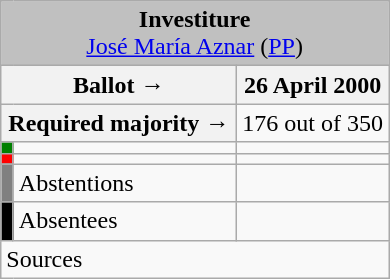<table class="wikitable" style="text-align:center;">
<tr>
<td colspan="3" align="center" bgcolor="#C0C0C0"><strong>Investiture</strong><br><a href='#'>José María Aznar</a> (<a href='#'>PP</a>)</td>
</tr>
<tr>
<th colspan="2" width="150px">Ballot →</th>
<th>26 April 2000</th>
</tr>
<tr>
<th colspan="2">Required majority →</th>
<td>176 out of 350 </td>
</tr>
<tr>
<th width="1px" style="background:green;"></th>
<td align="left"></td>
<td></td>
</tr>
<tr>
<th style="background:red;"></th>
<td align="left"></td>
<td></td>
</tr>
<tr>
<th style="background:gray;"></th>
<td align="left"><span>Abstentions</span></td>
<td></td>
</tr>
<tr>
<th style="background:black;"></th>
<td align="left"><span>Absentees</span></td>
<td></td>
</tr>
<tr>
<td align="left" colspan="4">Sources</td>
</tr>
</table>
